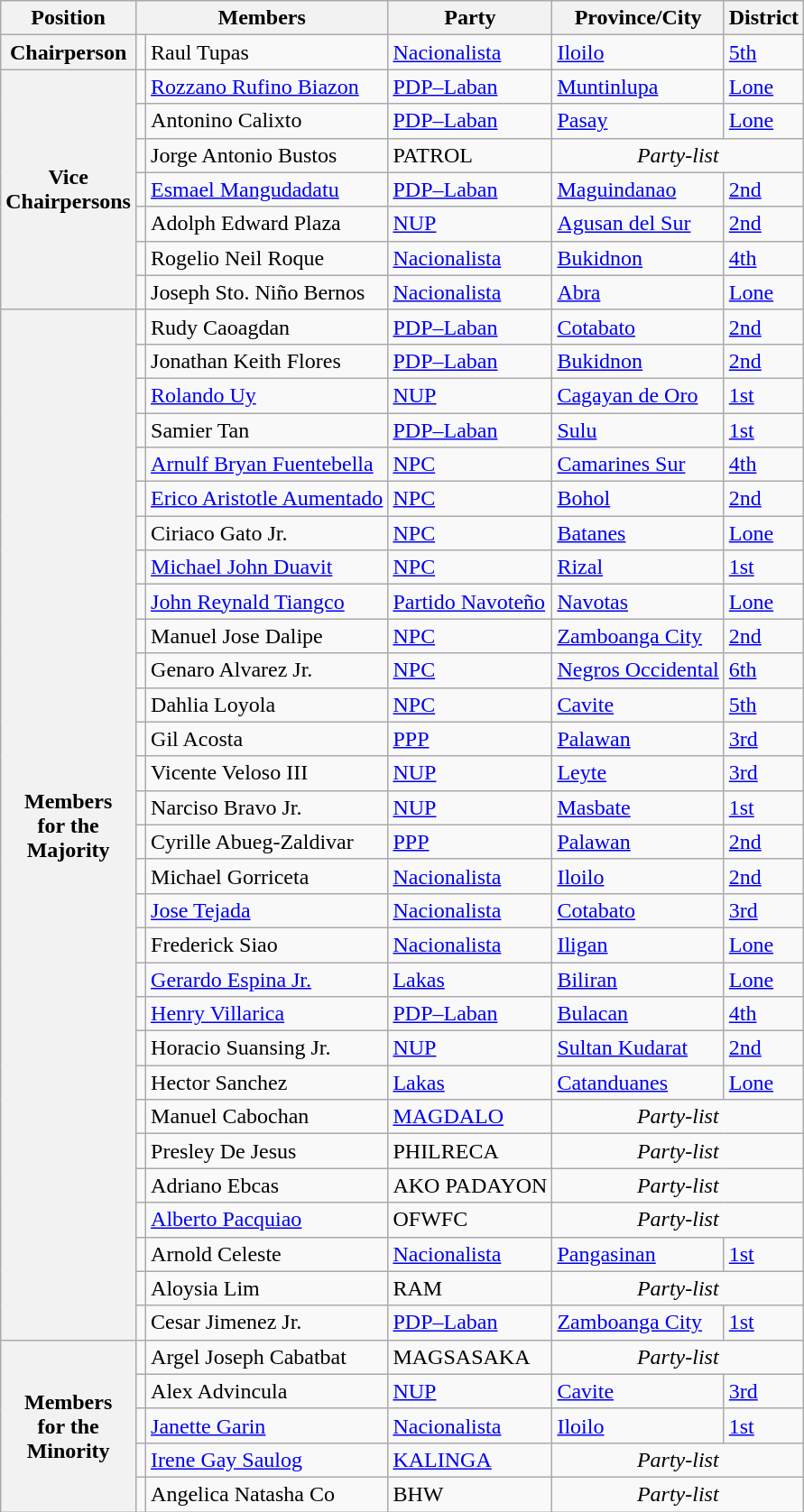<table class="wikitable" style="font-size: 100%;">
<tr>
<th>Position</th>
<th colspan="2">Members</th>
<th>Party</th>
<th>Province/City</th>
<th>District</th>
</tr>
<tr>
<th>Chairperson</th>
<td></td>
<td>Raul Tupas</td>
<td><a href='#'>Nacionalista</a></td>
<td><a href='#'>Iloilo</a></td>
<td><a href='#'>5th</a></td>
</tr>
<tr>
<th rowspan="7">Vice<br>Chairpersons</th>
<td></td>
<td><a href='#'>Rozzano Rufino Biazon</a></td>
<td><a href='#'>PDP–Laban</a></td>
<td><a href='#'>Muntinlupa</a></td>
<td><a href='#'>Lone</a></td>
</tr>
<tr>
<td></td>
<td>Antonino Calixto</td>
<td><a href='#'>PDP–Laban</a></td>
<td><a href='#'>Pasay</a></td>
<td><a href='#'>Lone</a></td>
</tr>
<tr>
<td></td>
<td>Jorge Antonio Bustos</td>
<td>PATROL</td>
<td align="center" colspan="2"><em>Party-list</em></td>
</tr>
<tr>
<td></td>
<td><a href='#'>Esmael Mangudadatu</a></td>
<td><a href='#'>PDP–Laban</a></td>
<td><a href='#'>Maguindanao</a></td>
<td><a href='#'>2nd</a></td>
</tr>
<tr>
<td></td>
<td>Adolph Edward Plaza</td>
<td><a href='#'>NUP</a></td>
<td><a href='#'>Agusan del Sur</a></td>
<td><a href='#'>2nd</a></td>
</tr>
<tr>
<td></td>
<td>Rogelio Neil Roque</td>
<td><a href='#'>Nacionalista</a></td>
<td><a href='#'>Bukidnon</a></td>
<td><a href='#'>4th</a></td>
</tr>
<tr>
<td></td>
<td>Joseph Sto. Niño Bernos</td>
<td><a href='#'>Nacionalista</a></td>
<td><a href='#'>Abra</a></td>
<td><a href='#'>Lone</a></td>
</tr>
<tr>
<th rowspan="30">Members<br>for the<br>Majority</th>
<td></td>
<td>Rudy Caoagdan</td>
<td><a href='#'>PDP–Laban</a></td>
<td><a href='#'>Cotabato</a></td>
<td><a href='#'>2nd</a></td>
</tr>
<tr>
<td></td>
<td>Jonathan Keith Flores</td>
<td><a href='#'>PDP–Laban</a></td>
<td><a href='#'>Bukidnon</a></td>
<td><a href='#'>2nd</a></td>
</tr>
<tr>
<td></td>
<td><a href='#'>Rolando Uy</a></td>
<td><a href='#'>NUP</a></td>
<td><a href='#'>Cagayan de Oro</a></td>
<td><a href='#'>1st</a></td>
</tr>
<tr>
<td></td>
<td>Samier Tan</td>
<td><a href='#'>PDP–Laban</a></td>
<td><a href='#'>Sulu</a></td>
<td><a href='#'>1st</a></td>
</tr>
<tr>
<td></td>
<td><a href='#'>Arnulf Bryan Fuentebella</a></td>
<td><a href='#'>NPC</a></td>
<td><a href='#'>Camarines Sur</a></td>
<td><a href='#'>4th</a></td>
</tr>
<tr>
<td></td>
<td><a href='#'>Erico Aristotle Aumentado</a></td>
<td><a href='#'>NPC</a></td>
<td><a href='#'>Bohol</a></td>
<td><a href='#'>2nd</a></td>
</tr>
<tr>
<td></td>
<td>Ciriaco Gato Jr.</td>
<td><a href='#'>NPC</a></td>
<td><a href='#'>Batanes</a></td>
<td><a href='#'>Lone</a></td>
</tr>
<tr>
<td></td>
<td><a href='#'>Michael John Duavit</a></td>
<td><a href='#'>NPC</a></td>
<td><a href='#'>Rizal</a></td>
<td><a href='#'>1st</a></td>
</tr>
<tr>
<td></td>
<td><a href='#'>John Reynald Tiangco</a></td>
<td><a href='#'>Partido Navoteño</a></td>
<td><a href='#'>Navotas</a></td>
<td><a href='#'>Lone</a></td>
</tr>
<tr>
<td></td>
<td>Manuel Jose Dalipe</td>
<td><a href='#'>NPC</a></td>
<td><a href='#'>Zamboanga City</a></td>
<td><a href='#'>2nd</a></td>
</tr>
<tr>
<td></td>
<td>Genaro Alvarez Jr.</td>
<td><a href='#'>NPC</a></td>
<td><a href='#'>Negros Occidental</a></td>
<td><a href='#'>6th</a></td>
</tr>
<tr>
<td></td>
<td>Dahlia Loyola</td>
<td><a href='#'>NPC</a></td>
<td><a href='#'>Cavite</a></td>
<td><a href='#'>5th</a></td>
</tr>
<tr>
<td></td>
<td>Gil Acosta</td>
<td><a href='#'>PPP</a></td>
<td><a href='#'>Palawan</a></td>
<td><a href='#'>3rd</a></td>
</tr>
<tr>
<td></td>
<td>Vicente Veloso III</td>
<td><a href='#'>NUP</a></td>
<td><a href='#'>Leyte</a></td>
<td><a href='#'>3rd</a></td>
</tr>
<tr>
<td></td>
<td>Narciso Bravo Jr.</td>
<td><a href='#'>NUP</a></td>
<td><a href='#'>Masbate</a></td>
<td><a href='#'>1st</a></td>
</tr>
<tr>
<td></td>
<td>Cyrille Abueg-Zaldivar</td>
<td><a href='#'>PPP</a></td>
<td><a href='#'>Palawan</a></td>
<td><a href='#'>2nd</a></td>
</tr>
<tr>
<td></td>
<td>Michael Gorriceta</td>
<td><a href='#'>Nacionalista</a></td>
<td><a href='#'>Iloilo</a></td>
<td><a href='#'>2nd</a></td>
</tr>
<tr>
<td></td>
<td><a href='#'>Jose Tejada</a></td>
<td><a href='#'>Nacionalista</a></td>
<td><a href='#'>Cotabato</a></td>
<td><a href='#'>3rd</a></td>
</tr>
<tr>
<td></td>
<td>Frederick Siao</td>
<td><a href='#'>Nacionalista</a></td>
<td><a href='#'>Iligan</a></td>
<td><a href='#'>Lone</a></td>
</tr>
<tr>
<td></td>
<td><a href='#'>Gerardo Espina Jr.</a></td>
<td><a href='#'>Lakas</a></td>
<td><a href='#'>Biliran</a></td>
<td><a href='#'>Lone</a></td>
</tr>
<tr>
<td></td>
<td><a href='#'>Henry Villarica</a></td>
<td><a href='#'>PDP–Laban</a></td>
<td><a href='#'>Bulacan</a></td>
<td><a href='#'>4th</a></td>
</tr>
<tr>
<td></td>
<td>Horacio Suansing Jr.</td>
<td><a href='#'>NUP</a></td>
<td><a href='#'>Sultan Kudarat</a></td>
<td><a href='#'>2nd</a></td>
</tr>
<tr>
<td></td>
<td>Hector Sanchez</td>
<td><a href='#'>Lakas</a></td>
<td><a href='#'>Catanduanes</a></td>
<td><a href='#'>Lone</a></td>
</tr>
<tr>
<td></td>
<td>Manuel Cabochan</td>
<td><a href='#'>MAGDALO</a></td>
<td align="center" colspan="2"><em>Party-list</em></td>
</tr>
<tr>
<td></td>
<td>Presley De Jesus</td>
<td>PHILRECA</td>
<td align="center" colspan="2"><em>Party-list</em></td>
</tr>
<tr>
<td></td>
<td>Adriano Ebcas</td>
<td>AKO PADAYON</td>
<td align="center" colspan="2"><em>Party-list</em></td>
</tr>
<tr>
<td></td>
<td><a href='#'>Alberto Pacquiao</a></td>
<td>OFWFC</td>
<td align="center" colspan="2"><em>Party-list</em></td>
</tr>
<tr>
<td></td>
<td>Arnold Celeste</td>
<td><a href='#'>Nacionalista</a></td>
<td><a href='#'>Pangasinan</a></td>
<td><a href='#'>1st</a></td>
</tr>
<tr>
<td></td>
<td>Aloysia Lim</td>
<td>RAM</td>
<td align="center" colspan="2"><em>Party-list</em></td>
</tr>
<tr>
<td></td>
<td>Cesar Jimenez Jr.</td>
<td><a href='#'>PDP–Laban</a></td>
<td><a href='#'>Zamboanga City</a></td>
<td><a href='#'>1st</a></td>
</tr>
<tr>
<th rowspan="5">Members<br>for the<br>Minority</th>
<td></td>
<td>Argel Joseph Cabatbat</td>
<td>MAGSASAKA</td>
<td align="center" colspan="2"><em>Party-list</em></td>
</tr>
<tr>
<td></td>
<td>Alex Advincula</td>
<td><a href='#'>NUP</a></td>
<td><a href='#'>Cavite</a></td>
<td><a href='#'>3rd</a></td>
</tr>
<tr>
<td></td>
<td><a href='#'>Janette Garin</a></td>
<td><a href='#'>Nacionalista</a></td>
<td><a href='#'>Iloilo</a></td>
<td><a href='#'>1st</a></td>
</tr>
<tr>
<td></td>
<td><a href='#'>Irene Gay Saulog</a></td>
<td><a href='#'>KALINGA</a></td>
<td align="center" colspan="2"><em>Party-list</em></td>
</tr>
<tr>
<td></td>
<td>Angelica Natasha Co</td>
<td>BHW</td>
<td align="center" colspan="2"><em>Party-list</em></td>
</tr>
</table>
